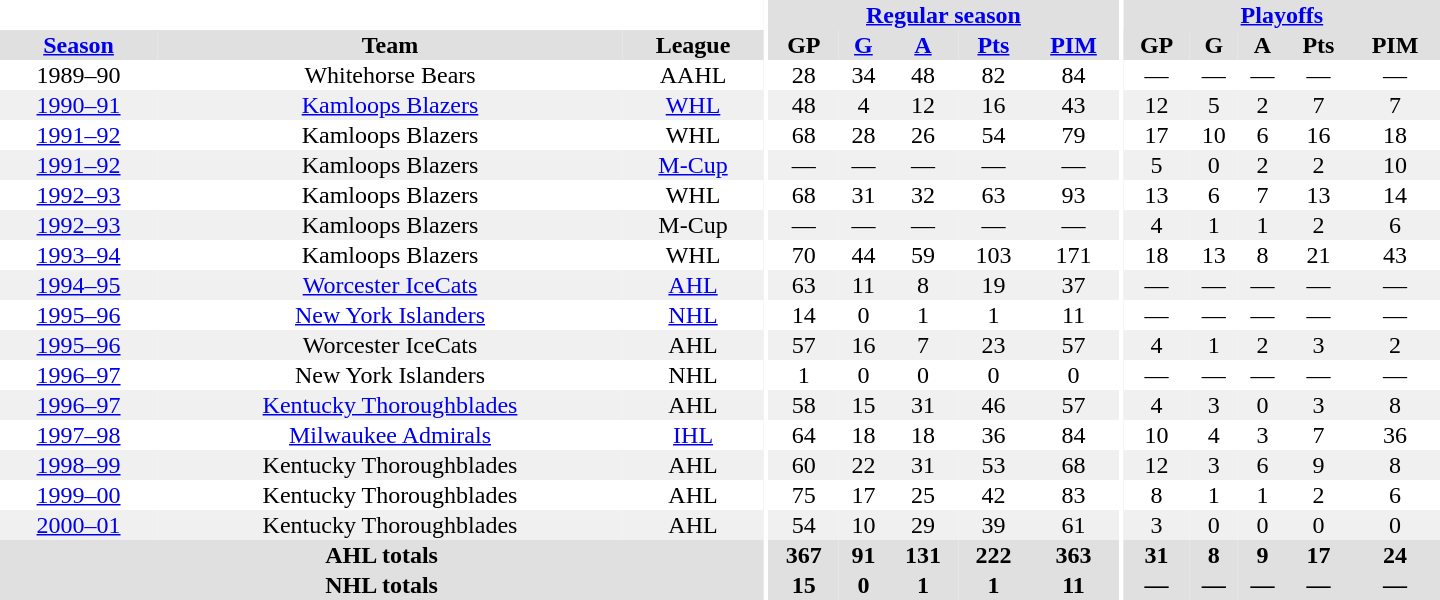<table border="0" cellpadding="1" cellspacing="0" style="text-align:center; width:60em">
<tr bgcolor="#e0e0e0">
<th colspan="3" bgcolor="#ffffff"></th>
<th rowspan="100" bgcolor="#ffffff"></th>
<th colspan="5"><a href='#'>Regular season</a></th>
<th rowspan="100" bgcolor="#ffffff"></th>
<th colspan="5"><a href='#'>Playoffs</a></th>
</tr>
<tr bgcolor="#e0e0e0">
<th><a href='#'>Season</a></th>
<th>Team</th>
<th>League</th>
<th>GP</th>
<th><a href='#'>G</a></th>
<th><a href='#'>A</a></th>
<th><a href='#'>Pts</a></th>
<th><a href='#'>PIM</a></th>
<th>GP</th>
<th>G</th>
<th>A</th>
<th>Pts</th>
<th>PIM</th>
</tr>
<tr>
<td>1989–90</td>
<td>Whitehorse Bears</td>
<td>AAHL</td>
<td>28</td>
<td>34</td>
<td>48</td>
<td>82</td>
<td>84</td>
<td>—</td>
<td>—</td>
<td>—</td>
<td>—</td>
<td>—</td>
</tr>
<tr bgcolor="#f0f0f0">
<td><a href='#'>1990–91</a></td>
<td><a href='#'>Kamloops Blazers</a></td>
<td><a href='#'>WHL</a></td>
<td>48</td>
<td>4</td>
<td>12</td>
<td>16</td>
<td>43</td>
<td>12</td>
<td>5</td>
<td>2</td>
<td>7</td>
<td>7</td>
</tr>
<tr>
<td><a href='#'>1991–92</a></td>
<td>Kamloops Blazers</td>
<td>WHL</td>
<td>68</td>
<td>28</td>
<td>26</td>
<td>54</td>
<td>79</td>
<td>17</td>
<td>10</td>
<td>6</td>
<td>16</td>
<td>18</td>
</tr>
<tr bgcolor="#f0f0f0">
<td><a href='#'>1991–92</a></td>
<td>Kamloops Blazers</td>
<td><a href='#'>M-Cup</a></td>
<td>—</td>
<td>—</td>
<td>—</td>
<td>—</td>
<td>—</td>
<td>5</td>
<td>0</td>
<td>2</td>
<td>2</td>
<td>10</td>
</tr>
<tr>
<td><a href='#'>1992–93</a></td>
<td>Kamloops Blazers</td>
<td>WHL</td>
<td>68</td>
<td>31</td>
<td>32</td>
<td>63</td>
<td>93</td>
<td>13</td>
<td>6</td>
<td>7</td>
<td>13</td>
<td>14</td>
</tr>
<tr bgcolor="#f0f0f0">
<td><a href='#'>1992–93</a></td>
<td>Kamloops Blazers</td>
<td>M-Cup</td>
<td>—</td>
<td>—</td>
<td>—</td>
<td>—</td>
<td>—</td>
<td>4</td>
<td>1</td>
<td>1</td>
<td>2</td>
<td>6</td>
</tr>
<tr>
<td><a href='#'>1993–94</a></td>
<td>Kamloops Blazers</td>
<td>WHL</td>
<td>70</td>
<td>44</td>
<td>59</td>
<td>103</td>
<td>171</td>
<td>18</td>
<td>13</td>
<td>8</td>
<td>21</td>
<td>43</td>
</tr>
<tr bgcolor="#f0f0f0">
<td><a href='#'>1994–95</a></td>
<td><a href='#'>Worcester IceCats</a></td>
<td><a href='#'>AHL</a></td>
<td>63</td>
<td>11</td>
<td>8</td>
<td>19</td>
<td>37</td>
<td>—</td>
<td>—</td>
<td>—</td>
<td>—</td>
<td>—</td>
</tr>
<tr>
<td><a href='#'>1995–96</a></td>
<td><a href='#'>New York Islanders</a></td>
<td><a href='#'>NHL</a></td>
<td>14</td>
<td>0</td>
<td>1</td>
<td>1</td>
<td>11</td>
<td>—</td>
<td>—</td>
<td>—</td>
<td>—</td>
<td>—</td>
</tr>
<tr bgcolor="#f0f0f0">
<td><a href='#'>1995–96</a></td>
<td>Worcester IceCats</td>
<td>AHL</td>
<td>57</td>
<td>16</td>
<td>7</td>
<td>23</td>
<td>57</td>
<td>4</td>
<td>1</td>
<td>2</td>
<td>3</td>
<td>2</td>
</tr>
<tr>
<td><a href='#'>1996–97</a></td>
<td>New York Islanders</td>
<td>NHL</td>
<td>1</td>
<td>0</td>
<td>0</td>
<td>0</td>
<td>0</td>
<td>—</td>
<td>—</td>
<td>—</td>
<td>—</td>
<td>—</td>
</tr>
<tr bgcolor="#f0f0f0">
<td><a href='#'>1996–97</a></td>
<td><a href='#'>Kentucky Thoroughblades</a></td>
<td>AHL</td>
<td>58</td>
<td>15</td>
<td>31</td>
<td>46</td>
<td>57</td>
<td>4</td>
<td>3</td>
<td>0</td>
<td>3</td>
<td>8</td>
</tr>
<tr>
<td><a href='#'>1997–98</a></td>
<td><a href='#'>Milwaukee Admirals</a></td>
<td><a href='#'>IHL</a></td>
<td>64</td>
<td>18</td>
<td>18</td>
<td>36</td>
<td>84</td>
<td>10</td>
<td>4</td>
<td>3</td>
<td>7</td>
<td>36</td>
</tr>
<tr bgcolor="#f0f0f0">
<td><a href='#'>1998–99</a></td>
<td>Kentucky Thoroughblades</td>
<td>AHL</td>
<td>60</td>
<td>22</td>
<td>31</td>
<td>53</td>
<td>68</td>
<td>12</td>
<td>3</td>
<td>6</td>
<td>9</td>
<td>8</td>
</tr>
<tr>
<td><a href='#'>1999–00</a></td>
<td>Kentucky Thoroughblades</td>
<td>AHL</td>
<td>75</td>
<td>17</td>
<td>25</td>
<td>42</td>
<td>83</td>
<td>8</td>
<td>1</td>
<td>1</td>
<td>2</td>
<td>6</td>
</tr>
<tr bgcolor="#f0f0f0">
<td><a href='#'>2000–01</a></td>
<td>Kentucky Thoroughblades</td>
<td>AHL</td>
<td>54</td>
<td>10</td>
<td>29</td>
<td>39</td>
<td>61</td>
<td>3</td>
<td>0</td>
<td>0</td>
<td>0</td>
<td>0</td>
</tr>
<tr bgcolor="#e0e0e0">
<th colspan="3">AHL totals</th>
<th>367</th>
<th>91</th>
<th>131</th>
<th>222</th>
<th>363</th>
<th>31</th>
<th>8</th>
<th>9</th>
<th>17</th>
<th>24</th>
</tr>
<tr bgcolor="#e0e0e0">
<th colspan="3">NHL totals</th>
<th>15</th>
<th>0</th>
<th>1</th>
<th>1</th>
<th>11</th>
<th>—</th>
<th>—</th>
<th>—</th>
<th>—</th>
<th>—</th>
</tr>
</table>
